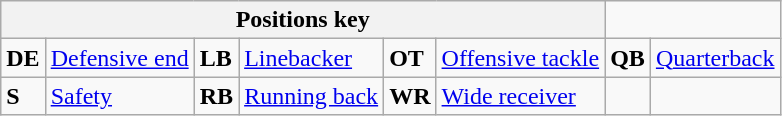<table class=wikitable>
<tr>
<th colspan=6>Positions key</th>
</tr>
<tr>
<td><strong>DE</strong></td>
<td><a href='#'>Defensive end</a></td>
<td><strong>LB</strong></td>
<td><a href='#'>Linebacker</a></td>
<td><strong>OT</strong></td>
<td><a href='#'>Offensive tackle</a></td>
<td><strong>QB</strong></td>
<td><a href='#'>Quarterback</a></td>
</tr>
<tr>
<td><strong>S</strong></td>
<td><a href='#'>Safety</a></td>
<td><strong>RB</strong></td>
<td><a href='#'>Running back</a></td>
<td><strong>WR</strong></td>
<td><a href='#'>Wide receiver</a></td>
<td></td>
<td></td>
</tr>
</table>
